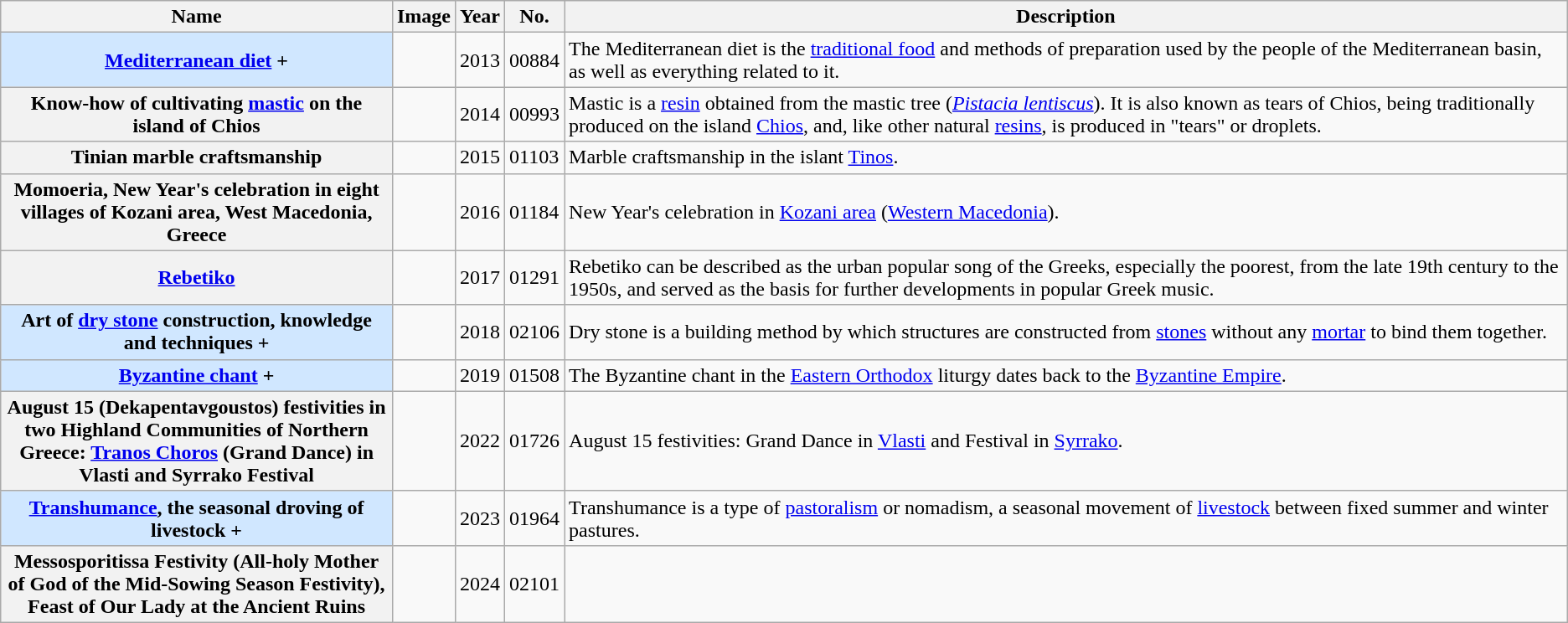<table class="wikitable sortable plainrowheaders">
<tr>
<th style="width:25%">Name</th>
<th class="unsortable">Image</th>
<th>Year</th>
<th>No.</th>
<th class="unsortable">Description</th>
</tr>
<tr>
<th scope="row" style="background:#D0E7FF;"><a href='#'>Mediterranean diet</a> +</th>
<td></td>
<td>2013</td>
<td>00884</td>
<td>The Mediterranean diet is the <a href='#'>traditional food</a> and methods of preparation used by the people of the Mediterranean basin, as well as everything related to it.</td>
</tr>
<tr>
<th scope="row">Know-how of cultivating <a href='#'>mastic</a> on the island of Chios</th>
<td></td>
<td>2014</td>
<td>00993</td>
<td>Mastic is a <a href='#'>resin</a> obtained from the mastic tree (<em><a href='#'>Pistacia lentiscus</a></em>). It is also known as tears of Chios, being traditionally produced on the island <a href='#'>Chios</a>, and, like other natural <a href='#'>resins</a>, is produced in "tears" or droplets.</td>
</tr>
<tr>
<th scope="row">Tinian marble craftsmanship</th>
<td></td>
<td>2015</td>
<td>01103</td>
<td>Marble craftsmanship in the islant <a href='#'>Tinos</a>.</td>
</tr>
<tr>
<th scope="row">Momoeria, New Year's celebration in eight villages of Kozani area, West Macedonia, Greece</th>
<td></td>
<td>2016</td>
<td>01184</td>
<td>New Year's celebration in <a href='#'>Kozani area</a> (<a href='#'>Western Macedonia</a>).</td>
</tr>
<tr>
<th scope="row"><a href='#'>Rebetiko</a></th>
<td></td>
<td>2017</td>
<td>01291</td>
<td>Rebetiko can be described as the urban popular song of the Greeks, especially the poorest, from the late 19th century to the 1950s, and served as the basis for further developments in popular Greek music.</td>
</tr>
<tr>
<th scope="row" style="background:#D0E7FF;">Art of <a href='#'>dry stone</a> construction, knowledge and techniques +</th>
<td></td>
<td>2018</td>
<td>02106</td>
<td>Dry stone is a building method by which structures are constructed from <a href='#'>stones</a> without any <a href='#'>mortar</a> to bind them together.</td>
</tr>
<tr>
<th scope="row" style="background:#D0E7FF;"><a href='#'>Byzantine chant</a> +</th>
<td></td>
<td>2019</td>
<td>01508</td>
<td>The Byzantine chant in the <a href='#'>Eastern Orthodox</a> liturgy dates back to the <a href='#'>Byzantine Empire</a>.</td>
</tr>
<tr>
<th scope="row">August 15 (Dekapentavgoustos) festivities in two Highland Communities of Northern Greece: <a href='#'>Tranos Choros</a> (Grand Dance) in Vlasti and Syrrako Festival</th>
<td></td>
<td>2022</td>
<td>01726</td>
<td>August 15 festivities: Grand Dance in <a href='#'>Vlasti</a> and Festival in <a href='#'>Syrrako</a>.</td>
</tr>
<tr>
<th scope="row" style="background:#D0E7FF;"><a href='#'>Transhumance</a>, the seasonal droving of livestock +</th>
<td></td>
<td>2023</td>
<td>01964</td>
<td>Transhumance is a type of <a href='#'>pastoralism</a> or nomadism, a seasonal movement of <a href='#'>livestock</a> between fixed summer and winter pastures.</td>
</tr>
<tr>
<th scope="row">Messosporitissa Festivity (All-holy Mother of God of the Mid-Sowing Season Festivity), Feast of Our Lady at the Ancient Ruins</th>
<td></td>
<td>2024</td>
<td>02101</td>
<td></td>
</tr>
</table>
